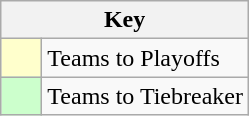<table class="wikitable" style="text-align: center;">
<tr>
<th colspan=2>Key</th>
</tr>
<tr>
<td style="background:#ffc; width:20px;"></td>
<td align=left>Teams to Playoffs</td>
</tr>
<tr>
<td style="background:#ccffcc; width:20px;"></td>
<td align=left>Teams to Tiebreaker</td>
</tr>
</table>
